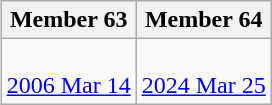<table class=wikitable align=right>
<tr>
<th>Member 63</th>
<th>Member 64</th>
</tr>
<tr>
<td><br><a href='#'>2006 Mar 14</a></td>
<td><br><a href='#'>2024 Mar 25</a></td>
</tr>
</table>
